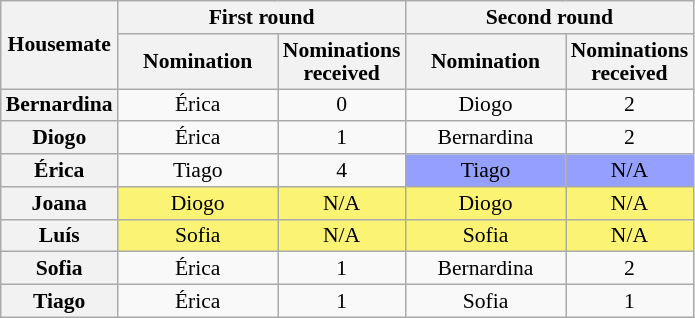<table class="wikitable" style="text-align:center; font-size:90%; line-height:15px;">
<tr>
<th rowspan="2">Housemate</th>
<th colspan="2">First round</th>
<th colspan="2">Second round</th>
</tr>
<tr>
<th width=100>Nomination</th>
<th>Nominations<br>received</th>
<th width=100>Nomination</th>
<th>Nominations<br>received</th>
</tr>
<tr>
<th>Bernardina</th>
<td>Érica</td>
<td>0</td>
<td>Diogo</td>
<td>2</td>
</tr>
<tr>
<th>Diogo</th>
<td>Érica</td>
<td>1</td>
<td>Bernardina</td>
<td>2</td>
</tr>
<tr>
<th>Érica</th>
<td>Tiago</td>
<td>4</td>
<td bgcolor="959ffd">Tiago</td>
<td bgcolor="959ffd">N/A</td>
</tr>
<tr>
<th>Joana</th>
<td bgcolor="FBF373">Diogo</td>
<td bgcolor="FBF373">N/A</td>
<td bgcolor="FBF373">Diogo</td>
<td bgcolor="FBF373">N/A</td>
</tr>
<tr>
<th>Luís</th>
<td bgcolor="FBF373">Sofia</td>
<td bgcolor="FBF373">N/A</td>
<td bgcolor="FBF373">Sofia</td>
<td bgcolor="FBF373">N/A</td>
</tr>
<tr>
<th>Sofia</th>
<td>Érica</td>
<td>1</td>
<td>Bernardina</td>
<td>2</td>
</tr>
<tr>
<th>Tiago</th>
<td>Érica</td>
<td>1</td>
<td>Sofia</td>
<td>1</td>
</tr>
</table>
